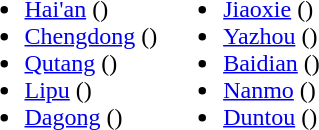<table>
<tr>
<td valign="top"><br><ul><li><a href='#'>Hai'an</a> ()</li><li><a href='#'>Chengdong</a> ()</li><li><a href='#'>Qutang</a> ()</li><li><a href='#'>Lipu</a> ()</li><li><a href='#'>Dagong</a> ()</li></ul></td>
<td valign="top"><br><ul><li><a href='#'>Jiaoxie</a> ()</li><li><a href='#'>Yazhou</a> ()</li><li><a href='#'>Baidian</a> ()</li><li><a href='#'>Nanmo</a> ()</li><li><a href='#'>Duntou</a> ()</li></ul></td>
</tr>
</table>
